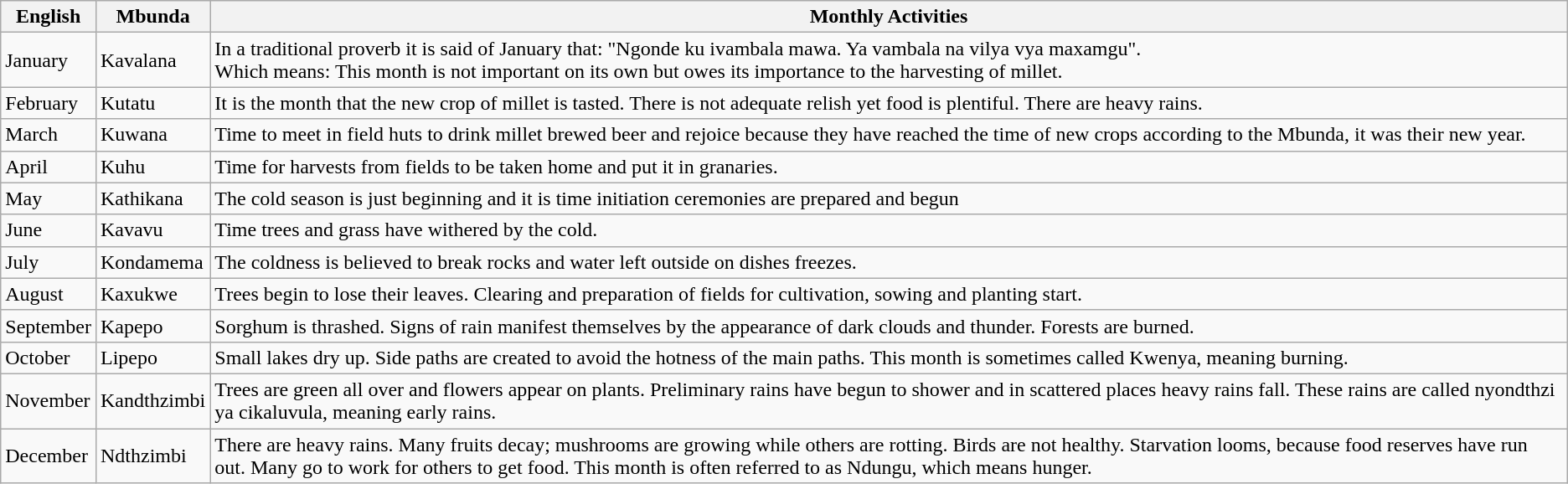<table class="wikitable">
<tr>
<th>English</th>
<th>Mbunda</th>
<th>Monthly Activities</th>
</tr>
<tr>
<td>January</td>
<td>Kavalana</td>
<td>In a traditional proverb it is said of January that: "Ngonde ku ivambala mawa. Ya vambala na vilya vya maxamgu".<br>Which means: This month is not important on its own but owes its importance to the harvesting of millet.</td>
</tr>
<tr>
<td>February</td>
<td>Kutatu</td>
<td>It is the month that the new crop of millet is tasted. There is not adequate relish yet food is plentiful. 	There are heavy rains.</td>
</tr>
<tr>
<td>March</td>
<td>Kuwana</td>
<td>Time to meet in field huts to drink millet brewed beer and rejoice because they have reached the time of new crops according to the Mbunda, it was their new year.</td>
</tr>
<tr>
<td>April</td>
<td>Kuhu</td>
<td>Time for harvests from fields to be taken home and put it in granaries.</td>
</tr>
<tr>
<td>May</td>
<td>Kathikana</td>
<td>The cold season is just beginning and it is time initiation ceremonies are prepared and begun</td>
</tr>
<tr>
<td>June</td>
<td>Kavavu</td>
<td>Time trees and grass have withered by the cold.</td>
</tr>
<tr>
<td>July</td>
<td>Kondamema</td>
<td>The coldness is believed to break rocks and water left outside on dishes freezes.</td>
</tr>
<tr>
<td>August</td>
<td>Kaxukwe</td>
<td>Trees begin to lose their leaves. Clearing and preparation of fields for cultivation, sowing and planting start.</td>
</tr>
<tr>
<td>September</td>
<td>Kapepo</td>
<td>Sorghum is thrashed. Signs of rain manifest themselves by the appearance of dark clouds and thunder. Forests are burned.</td>
</tr>
<tr>
<td>October</td>
<td>Lipepo</td>
<td>Small lakes dry up. Side paths are created to avoid the hotness of the main paths. This month is sometimes called Kwenya, meaning burning.</td>
</tr>
<tr>
<td>November</td>
<td>Kandthzimbi</td>
<td>Trees are green all over and flowers appear on plants. Preliminary rains have begun to shower and in scattered places heavy rains fall. These rains are called nyondthzi ya cikaluvula, meaning early rains.</td>
</tr>
<tr>
<td>December</td>
<td>Ndthzimbi</td>
<td>There are heavy rains. Many fruits decay; mushrooms are growing while others are rotting. Birds are not healthy. Starvation looms, because food reserves have run out. Many go to work for others to get food. This month is often referred to as Ndungu, which means hunger.</td>
</tr>
</table>
